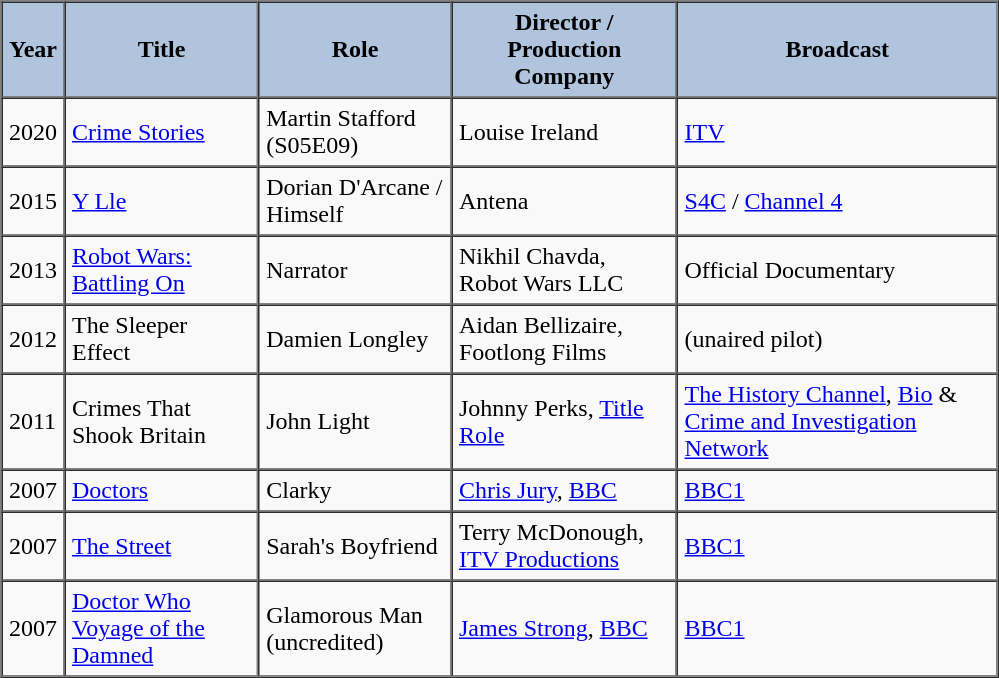<table width="666px"  style="valign:top; background-color:#f9f9f9" cellpadding="4" cellspacing="0" border="1">
<tr style="background:#b0c4de;">
<th>Year</th>
<th>Title</th>
<th>Role</th>
<th>Director / Production Company</th>
<th>Broadcast</th>
</tr>
<tr>
<td>2020</td>
<td><a href='#'>Crime Stories</a></td>
<td>Martin Stafford (S05E09)</td>
<td>Louise Ireland</td>
<td><a href='#'>ITV</a></td>
</tr>
<tr>
<td>2015</td>
<td><a href='#'>Y Lle</a></td>
<td>Dorian D'Arcane / Himself</td>
<td>Antena</td>
<td><a href='#'>S4C</a> / <a href='#'>Channel 4</a></td>
</tr>
<tr>
<td>2013</td>
<td><a href='#'>Robot Wars: Battling On</a></td>
<td>Narrator</td>
<td>Nikhil Chavda, Robot Wars LLC</td>
<td>Official Documentary</td>
</tr>
<tr>
<td>2012</td>
<td>The Sleeper Effect</td>
<td>Damien Longley</td>
<td>Aidan Bellizaire, Footlong Films</td>
<td>(unaired pilot)</td>
</tr>
<tr>
<td>2011</td>
<td>Crimes That Shook Britain</td>
<td>John Light</td>
<td>Johnny Perks, <a href='#'>Title Role</a></td>
<td><a href='#'>The History Channel</a>, <a href='#'>Bio</a> & <a href='#'>Crime and Investigation Network</a></td>
</tr>
<tr>
<td>2007</td>
<td><a href='#'>Doctors</a></td>
<td>Clarky</td>
<td><a href='#'>Chris Jury</a>, <a href='#'>BBC</a></td>
<td><a href='#'>BBC1</a></td>
</tr>
<tr>
<td>2007</td>
<td><a href='#'>The Street</a></td>
<td>Sarah's Boyfriend</td>
<td>Terry McDonough, <a href='#'>ITV Productions</a></td>
<td><a href='#'>BBC1</a></td>
</tr>
<tr>
<td>2007</td>
<td><a href='#'>Doctor Who Voyage of the Damned</a></td>
<td>Glamorous Man (uncredited)</td>
<td><a href='#'>James Strong</a>, <a href='#'>BBC</a></td>
<td><a href='#'>BBC1</a></td>
</tr>
</table>
